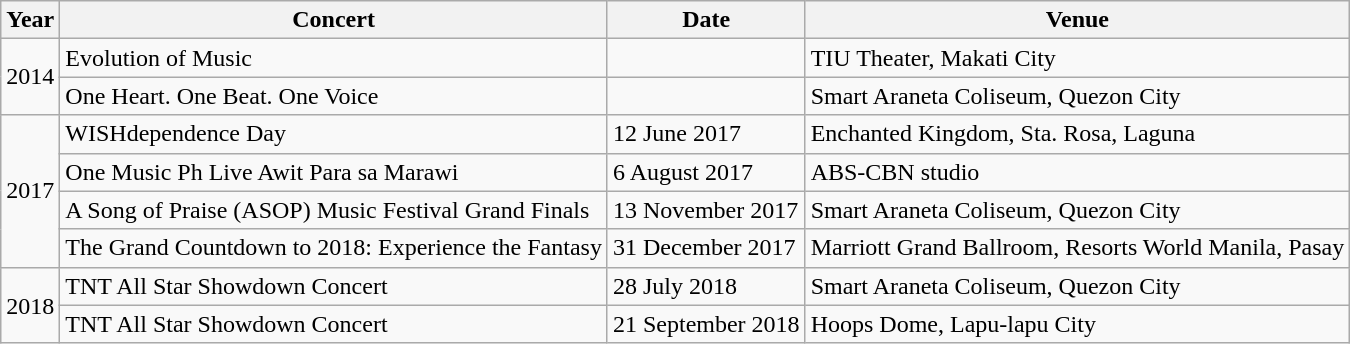<table class="wikitable">
<tr>
<th>Year</th>
<th>Concert</th>
<th>Date</th>
<th>Venue</th>
</tr>
<tr>
<td rowspan="2">2014</td>
<td>Evolution of Music</td>
<td></td>
<td>TIU Theater, Makati City</td>
</tr>
<tr>
<td>One Heart. One Beat. One Voice</td>
<td></td>
<td>Smart Araneta Coliseum, Quezon City</td>
</tr>
<tr>
<td rowspan="4">2017</td>
<td>WISHdependence Day</td>
<td>12 June 2017</td>
<td>Enchanted Kingdom, Sta. Rosa, Laguna</td>
</tr>
<tr>
<td>One Music Ph Live Awit Para sa Marawi</td>
<td>6 August 2017</td>
<td>ABS-CBN studio</td>
</tr>
<tr>
<td>A Song of Praise (ASOP) Music Festival Grand Finals</td>
<td>13 November 2017</td>
<td>Smart Araneta Coliseum, Quezon City</td>
</tr>
<tr>
<td>The Grand Countdown to 2018: Experience the Fantasy</td>
<td>31 December 2017</td>
<td>Marriott Grand Ballroom, Resorts World Manila, Pasay</td>
</tr>
<tr>
<td rowspan="2">2018</td>
<td>TNT All Star Showdown Concert</td>
<td>28 July 2018</td>
<td>Smart Araneta Coliseum, Quezon City</td>
</tr>
<tr>
<td>TNT All Star Showdown Concert</td>
<td>21 September 2018</td>
<td>Hoops Dome, Lapu-lapu City</td>
</tr>
</table>
